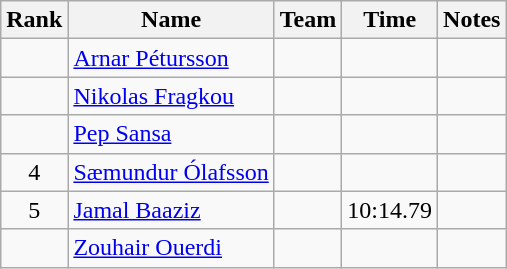<table class="wikitable sortable" style="text-align:center">
<tr>
<th>Rank</th>
<th>Name</th>
<th>Team</th>
<th>Time</th>
<th>Notes</th>
</tr>
<tr>
<td></td>
<td align="left"><a href='#'>Arnar Pétursson</a></td>
<td align=left></td>
<td></td>
<td></td>
</tr>
<tr>
<td></td>
<td align="left"><a href='#'>Nikolas Fragkou</a></td>
<td align=left></td>
<td></td>
<td></td>
</tr>
<tr>
<td></td>
<td align="left"><a href='#'>Pep Sansa</a></td>
<td align=left></td>
<td></td>
<td></td>
</tr>
<tr>
<td>4</td>
<td align="left"><a href='#'>Sæmundur Ólafsson</a></td>
<td align=left></td>
<td></td>
<td></td>
</tr>
<tr>
<td>5</td>
<td align="left"><a href='#'>Jamal Baaziz</a></td>
<td align=left></td>
<td>10:14.79</td>
<td></td>
</tr>
<tr>
<td></td>
<td align="left"><a href='#'>Zouhair Ouerdi</a></td>
<td align=left></td>
<td></td>
<td></td>
</tr>
</table>
